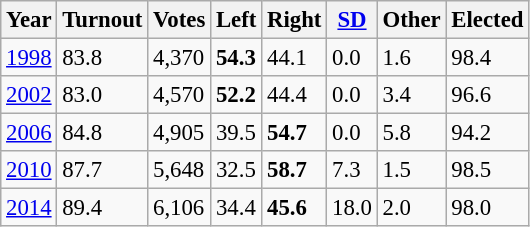<table class="wikitable sortable" style="font-size: 95%;">
<tr>
<th>Year</th>
<th>Turnout</th>
<th>Votes</th>
<th>Left</th>
<th>Right</th>
<th><a href='#'>SD</a></th>
<th>Other</th>
<th>Elected</th>
</tr>
<tr>
<td><a href='#'>1998</a></td>
<td>83.8</td>
<td>4,370</td>
<td><strong>54.3</strong></td>
<td>44.1</td>
<td>0.0</td>
<td>1.6</td>
<td>98.4</td>
</tr>
<tr>
<td><a href='#'>2002</a></td>
<td>83.0</td>
<td>4,570</td>
<td><strong>52.2</strong></td>
<td>44.4</td>
<td>0.0</td>
<td>3.4</td>
<td>96.6</td>
</tr>
<tr>
<td><a href='#'>2006</a></td>
<td>84.8</td>
<td>4,905</td>
<td>39.5</td>
<td><strong>54.7</strong></td>
<td>0.0</td>
<td>5.8</td>
<td>94.2</td>
</tr>
<tr>
<td><a href='#'>2010</a></td>
<td>87.7</td>
<td>5,648</td>
<td>32.5</td>
<td><strong>58.7</strong></td>
<td>7.3</td>
<td>1.5</td>
<td>98.5</td>
</tr>
<tr>
<td><a href='#'>2014</a></td>
<td>89.4</td>
<td>6,106</td>
<td>34.4</td>
<td><strong>45.6</strong></td>
<td>18.0</td>
<td>2.0</td>
<td>98.0</td>
</tr>
</table>
